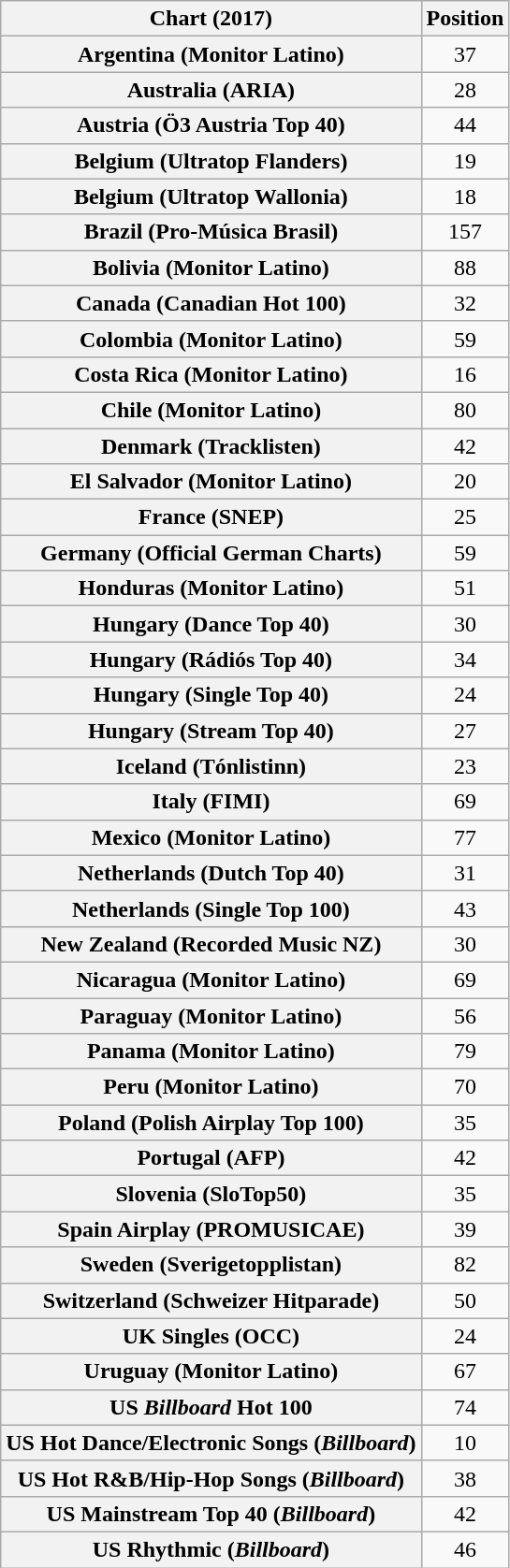<table class="wikitable plainrowheaders sortable" style="text-align:center">
<tr>
<th scope="col">Chart (2017)</th>
<th scope="col">Position</th>
</tr>
<tr>
<th scope="row">Argentina (Monitor Latino)</th>
<td>37</td>
</tr>
<tr>
<th scope="row">Australia (ARIA)</th>
<td>28</td>
</tr>
<tr>
<th scope="row">Austria (Ö3 Austria Top 40)</th>
<td>44</td>
</tr>
<tr>
<th scope="row">Belgium (Ultratop Flanders)</th>
<td>19</td>
</tr>
<tr>
<th scope="row">Belgium (Ultratop Wallonia)</th>
<td>18</td>
</tr>
<tr>
<th scope="row">Brazil (Pro-Música Brasil)</th>
<td>157</td>
</tr>
<tr>
<th scope="row">Bolivia (Monitor Latino)</th>
<td>88</td>
</tr>
<tr>
<th scope="row">Canada (Canadian Hot 100)</th>
<td>32</td>
</tr>
<tr>
<th scope="row">Colombia (Monitor Latino)</th>
<td>59</td>
</tr>
<tr>
<th scope="row">Costa Rica (Monitor Latino)</th>
<td>16</td>
</tr>
<tr>
<th scope="row">Chile (Monitor Latino)</th>
<td>80</td>
</tr>
<tr>
<th scope="row">Denmark (Tracklisten)</th>
<td>42</td>
</tr>
<tr>
<th scope="row">El Salvador (Monitor Latino)</th>
<td>20</td>
</tr>
<tr>
<th scope="row">France (SNEP)</th>
<td>25</td>
</tr>
<tr>
<th scope="row">Germany (Official German Charts)</th>
<td>59</td>
</tr>
<tr>
<th scope="row">Honduras (Monitor Latino)</th>
<td>51</td>
</tr>
<tr>
<th scope="row">Hungary (Dance Top 40)</th>
<td>30</td>
</tr>
<tr>
<th scope="row">Hungary (Rádiós Top 40)</th>
<td>34</td>
</tr>
<tr>
<th scope="row">Hungary (Single Top 40)</th>
<td>24</td>
</tr>
<tr>
<th scope="row">Hungary (Stream Top 40)</th>
<td>27</td>
</tr>
<tr>
<th scope="row">Iceland (Tónlistinn)</th>
<td>23</td>
</tr>
<tr>
<th scope="row">Italy (FIMI)</th>
<td>69</td>
</tr>
<tr>
<th scope="row">Mexico (Monitor Latino)</th>
<td>77</td>
</tr>
<tr>
<th scope="row">Netherlands (Dutch Top 40)</th>
<td>31</td>
</tr>
<tr>
<th scope="row">Netherlands (Single Top 100)</th>
<td>43</td>
</tr>
<tr>
<th scope="row">New Zealand (Recorded Music NZ)</th>
<td>30</td>
</tr>
<tr>
<th scope="row">Nicaragua (Monitor Latino)</th>
<td>69</td>
</tr>
<tr>
<th scope="row">Paraguay (Monitor Latino)</th>
<td>56</td>
</tr>
<tr>
<th scope="row">Panama (Monitor Latino)</th>
<td>79</td>
</tr>
<tr>
<th scope="row">Peru (Monitor Latino)</th>
<td>70</td>
</tr>
<tr>
<th scope="row">Poland (Polish Airplay Top 100)</th>
<td>35</td>
</tr>
<tr>
<th scope="row">Portugal (AFP)</th>
<td>42</td>
</tr>
<tr>
<th scope="row">Slovenia (SloTop50)</th>
<td>35</td>
</tr>
<tr>
<th scope="row">Spain Airplay (PROMUSICAE)</th>
<td>39</td>
</tr>
<tr>
<th scope="row">Sweden (Sverigetopplistan)</th>
<td>82</td>
</tr>
<tr>
<th scope="row">Switzerland (Schweizer Hitparade)</th>
<td>50</td>
</tr>
<tr>
<th scope="row">UK Singles (OCC)</th>
<td>24</td>
</tr>
<tr>
<th scope="row">Uruguay (Monitor Latino)</th>
<td>67</td>
</tr>
<tr>
<th scope="row">US <em>Billboard</em> Hot 100</th>
<td>74</td>
</tr>
<tr>
<th scope="row">US Hot Dance/Electronic Songs (<em>Billboard</em>)</th>
<td>10</td>
</tr>
<tr>
<th scope="row">US Hot R&B/Hip-Hop Songs (<em>Billboard</em>)</th>
<td>38</td>
</tr>
<tr>
<th scope="row">US Mainstream Top 40 (<em>Billboard</em>)</th>
<td>42</td>
</tr>
<tr>
<th scope="row">US Rhythmic (<em>Billboard</em>)</th>
<td>46</td>
</tr>
</table>
